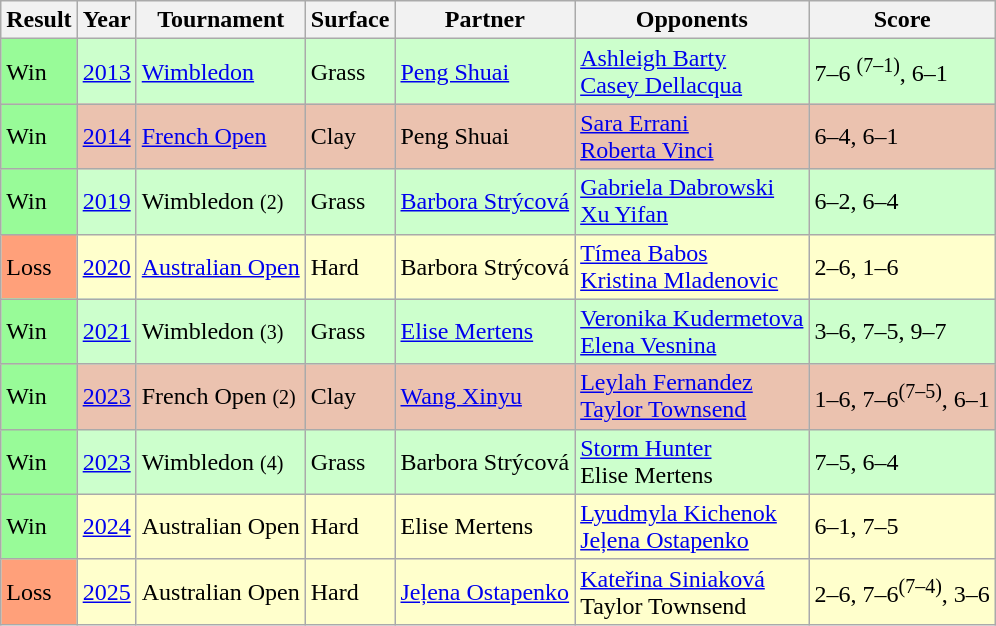<table class="sortable wikitable">
<tr>
<th>Result</th>
<th>Year</th>
<th>Tournament</th>
<th>Surface</th>
<th>Partner</th>
<th>Opponents</th>
<th class=unsortable>Score</th>
</tr>
<tr style=background:#CCFFCC>
<td bgcolor=98fb98>Win</td>
<td><a href='#'>2013</a></td>
<td><a href='#'>Wimbledon</a></td>
<td>Grass</td>
<td> <a href='#'>Peng Shuai</a></td>
<td> <a href='#'>Ashleigh Barty</a> <br>  <a href='#'>Casey Dellacqua</a></td>
<td>7–6 <sup>(7–1)</sup>, 6–1</td>
</tr>
<tr bgcolor=#ebc2af>
<td bgcolor=98FB98>Win</td>
<td><a href='#'>2014</a></td>
<td><a href='#'>French Open</a></td>
<td>Clay</td>
<td> Peng Shuai</td>
<td> <a href='#'>Sara Errani</a> <br>  <a href='#'>Roberta Vinci</a></td>
<td>6–4, 6–1</td>
</tr>
<tr style=background:#CCFFCC>
<td bgcolor=98FB98>Win</td>
<td><a href='#'>2019</a></td>
<td>Wimbledon <small>(2)</small></td>
<td>Grass</td>
<td> <a href='#'>Barbora Strýcová</a></td>
<td> <a href='#'>Gabriela Dabrowski</a> <br>  <a href='#'>Xu Yifan</a></td>
<td>6–2, 6–4</td>
</tr>
<tr style=background:#FFFFCC>
<td bgcolor=ffa07a>Loss</td>
<td><a href='#'>2020</a></td>
<td><a href='#'>Australian Open</a></td>
<td>Hard</td>
<td> Barbora Strýcová</td>
<td> <a href='#'>Tímea Babos</a> <br>  <a href='#'>Kristina Mladenovic</a></td>
<td>2–6, 1–6</td>
</tr>
<tr style=background:#CCFFCC>
<td bgcolor=98FB98>Win</td>
<td><a href='#'>2021</a></td>
<td>Wimbledon <small>(3)</small></td>
<td>Grass</td>
<td> <a href='#'>Elise Mertens</a></td>
<td> <a href='#'>Veronika Kudermetova</a> <br>  <a href='#'>Elena Vesnina</a></td>
<td>3–6, 7–5, 9–7</td>
</tr>
<tr bgcolor=#ebc2af>
<td bgcolor=98FB98>Win</td>
<td><a href='#'>2023</a></td>
<td>French Open <small>(2)</small></td>
<td>Clay</td>
<td> <a href='#'>Wang Xinyu</a></td>
<td> <a href='#'>Leylah Fernandez</a> <br>  <a href='#'>Taylor Townsend</a></td>
<td>1–6, 7–6<sup>(7–5)</sup>, 6–1</td>
</tr>
<tr style="background:#CCFFCC;">
<td bgcolor=98FB98>Win</td>
<td><a href='#'>2023</a></td>
<td>Wimbledon <small>(4)</small></td>
<td>Grass</td>
<td> Barbora Strýcová</td>
<td> <a href='#'>Storm Hunter</a> <br>  Elise Mertens</td>
<td>7–5, 6–4</td>
</tr>
<tr style="background:#FFFFCC;">
<td bgcolor=98FB98>Win</td>
<td><a href='#'>2024</a></td>
<td>Australian Open</td>
<td>Hard</td>
<td> Elise Mertens</td>
<td> <a href='#'>Lyudmyla Kichenok</a> <br>  <a href='#'>Jeļena Ostapenko</a></td>
<td>6–1, 7–5</td>
</tr>
<tr style="background:#FFFFCC;">
<td bgcolor=ffa07a>Loss</td>
<td><a href='#'>2025</a></td>
<td>Australian Open</td>
<td>Hard</td>
<td> <a href='#'>Jeļena Ostapenko</a></td>
<td> <a href='#'>Kateřina Siniaková</a> <br>  Taylor Townsend</td>
<td>2–6, 7–6<sup>(7–4)</sup>, 3–6</td>
</tr>
</table>
